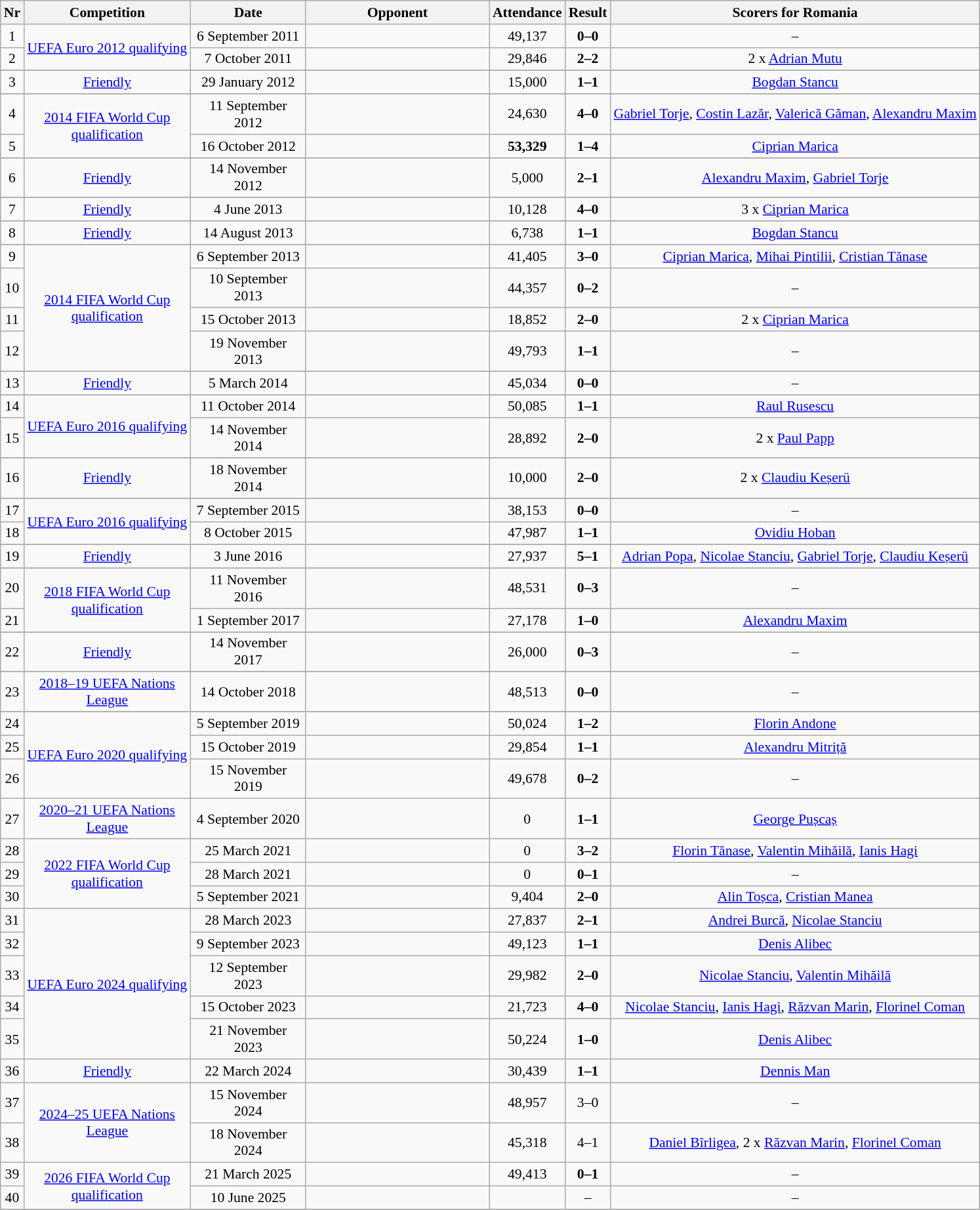<table class="wikitable sortable" style="font-size: 90%; text-align:center">
<tr>
<th>Nr</th>
<th style="width:163px">Competition</th>
<th style="width:110px">Date</th>
<th style="width:180px">Opponent</th>
<th>Attendance</th>
<th>Result</th>
<th>Scorers for Romania</th>
</tr>
<tr>
<td>1</td>
<td rowspan="2"><a href='#'>UEFA Euro 2012 qualifying</a></td>
<td>6 September 2011</td>
<td></td>
<td>49,137</td>
<td><strong>0–0</strong></td>
<td>–</td>
</tr>
<tr>
<td>2</td>
<td>7 October 2011</td>
<td></td>
<td>29,846</td>
<td><strong>2–2</strong></td>
<td>2 x <a href='#'>Adrian Mutu</a></td>
</tr>
<tr>
</tr>
<tr>
<td>3</td>
<td><a href='#'>Friendly</a></td>
<td>29 January 2012</td>
<td></td>
<td>15,000</td>
<td><strong>1–1</strong></td>
<td><a href='#'>Bogdan Stancu</a></td>
</tr>
<tr>
</tr>
<tr>
<td>4</td>
<td rowspan="2"><a href='#'>2014 FIFA World Cup qualification</a></td>
<td>11 September 2012</td>
<td></td>
<td>24,630</td>
<td><strong>4–0</strong></td>
<td><a href='#'>Gabriel Torje</a>, <a href='#'>Costin Lazăr</a>, <a href='#'>Valerică Găman</a>, <a href='#'>Alexandru Maxim</a></td>
</tr>
<tr>
<td>5</td>
<td>16 October 2012</td>
<td></td>
<td><strong>53,329</strong></td>
<td><strong>1–4</strong></td>
<td><a href='#'>Ciprian Marica</a></td>
</tr>
<tr>
</tr>
<tr>
<td>6</td>
<td><a href='#'>Friendly</a></td>
<td>14 November 2012</td>
<td></td>
<td>5,000</td>
<td><strong>2–1</strong></td>
<td><a href='#'>Alexandru Maxim</a>, <a href='#'>Gabriel Torje</a></td>
</tr>
<tr>
</tr>
<tr>
<td>7</td>
<td><a href='#'>Friendly</a></td>
<td>4 June 2013</td>
<td></td>
<td>10,128</td>
<td><strong>4–0</strong></td>
<td>3 x <a href='#'>Ciprian Marica</a></td>
</tr>
<tr>
</tr>
<tr>
<td>8</td>
<td><a href='#'>Friendly</a></td>
<td>14 August 2013</td>
<td></td>
<td>6,738</td>
<td><strong>1–1</strong></td>
<td><a href='#'>Bogdan Stancu</a></td>
</tr>
<tr>
</tr>
<tr>
<td>9</td>
<td rowspan="4"><a href='#'>2014 FIFA World Cup qualification</a></td>
<td>6 September 2013</td>
<td></td>
<td>41,405</td>
<td><strong>3–0</strong></td>
<td><a href='#'>Ciprian Marica</a>, <a href='#'>Mihai Pintilii</a>, <a href='#'>Cristian Tănase</a></td>
</tr>
<tr>
<td>10</td>
<td>10 September 2013</td>
<td></td>
<td>44,357</td>
<td><strong>0–2</strong></td>
<td>–</td>
</tr>
<tr>
<td>11</td>
<td>15 October 2013</td>
<td></td>
<td>18,852</td>
<td><strong>2–0</strong></td>
<td>2 x <a href='#'>Ciprian Marica</a></td>
</tr>
<tr>
<td>12</td>
<td>19 November 2013</td>
<td></td>
<td>49,793</td>
<td><strong>1–1</strong></td>
<td>–</td>
</tr>
<tr>
</tr>
<tr>
<td>13</td>
<td><a href='#'>Friendly</a></td>
<td>5 March 2014</td>
<td></td>
<td>45,034</td>
<td><strong>0–0</strong></td>
<td>–</td>
</tr>
<tr>
</tr>
<tr>
<td>14</td>
<td rowspan="2"><a href='#'>UEFA Euro 2016 qualifying</a></td>
<td>11 October 2014</td>
<td></td>
<td>50,085</td>
<td><strong>1–1</strong></td>
<td><a href='#'>Raul Rusescu</a></td>
</tr>
<tr>
<td>15</td>
<td>14 November 2014</td>
<td></td>
<td>28,892</td>
<td><strong>2–0</strong></td>
<td>2 x <a href='#'>Paul Papp</a></td>
</tr>
<tr>
</tr>
<tr>
<td>16</td>
<td><a href='#'>Friendly</a></td>
<td>18 November 2014</td>
<td></td>
<td>10,000</td>
<td><strong>2–0</strong></td>
<td>2 x <a href='#'>Claudiu Keșerü</a></td>
</tr>
<tr>
</tr>
<tr>
<td>17</td>
<td rowspan="2"><a href='#'>UEFA Euro 2016 qualifying</a></td>
<td>7 September 2015</td>
<td></td>
<td>38,153</td>
<td><strong>0–0</strong></td>
<td>–</td>
</tr>
<tr>
<td>18</td>
<td>8 October 2015</td>
<td></td>
<td>47,987</td>
<td><strong>1–1</strong></td>
<td><a href='#'>Ovidiu Hoban</a></td>
</tr>
<tr>
</tr>
<tr>
<td>19</td>
<td><a href='#'>Friendly</a></td>
<td>3 June 2016</td>
<td></td>
<td>27,937</td>
<td><strong>5–1</strong></td>
<td><a href='#'>Adrian Popa</a>, <a href='#'>Nicolae Stanciu</a>, <a href='#'>Gabriel Torje</a>, <a href='#'>Claudiu Keșerü</a></td>
</tr>
<tr>
</tr>
<tr>
<td>20</td>
<td rowspan="2"><a href='#'>2018 FIFA World Cup qualification</a></td>
<td>11 November 2016</td>
<td></td>
<td>48,531</td>
<td><strong>0–3</strong></td>
<td>–</td>
</tr>
<tr>
<td>21</td>
<td>1 September 2017</td>
<td></td>
<td>27,178</td>
<td><strong>1–0</strong></td>
<td><a href='#'>Alexandru Maxim</a></td>
</tr>
<tr>
</tr>
<tr>
<td>22</td>
<td><a href='#'>Friendly</a></td>
<td>14 November 2017</td>
<td></td>
<td>26,000</td>
<td><strong>0–3</strong></td>
<td>–</td>
</tr>
<tr>
</tr>
<tr>
<td>23</td>
<td><a href='#'>2018–19 UEFA Nations League</a></td>
<td>14 October 2018</td>
<td></td>
<td>48,513</td>
<td><strong>0–0</strong></td>
<td>–</td>
</tr>
<tr>
</tr>
<tr>
<td>24</td>
<td rowspan="3"><a href='#'>UEFA Euro 2020 qualifying</a></td>
<td>5 September 2019</td>
<td></td>
<td>50,024</td>
<td><strong>1–2</strong></td>
<td><a href='#'>Florin Andone</a></td>
</tr>
<tr>
<td>25</td>
<td>15 October 2019</td>
<td></td>
<td>29,854</td>
<td><strong>1–1</strong></td>
<td><a href='#'>Alexandru Mitriță</a></td>
</tr>
<tr>
<td>26</td>
<td>15 November 2019</td>
<td></td>
<td>49,678</td>
<td><strong>0–2</strong></td>
<td>–</td>
</tr>
<tr>
<td>27</td>
<td><a href='#'>2020–21 UEFA Nations League</a></td>
<td>4 September 2020</td>
<td></td>
<td>0</td>
<td><strong>1–1</strong></td>
<td><a href='#'>George Pușcaș</a></td>
</tr>
<tr>
<td>28</td>
<td rowspan="3"><a href='#'>2022 FIFA World Cup qualification</a></td>
<td>25 March 2021</td>
<td></td>
<td>0</td>
<td><strong>3–2</strong></td>
<td><a href='#'>Florin Tănase</a>, <a href='#'>Valentin Mihăilă</a>, <a href='#'>Ianis Hagi</a></td>
</tr>
<tr>
<td>29</td>
<td>28 March 2021</td>
<td></td>
<td>0</td>
<td><strong>0–1</strong></td>
<td>–</td>
</tr>
<tr>
<td>30</td>
<td>5 September 2021</td>
<td></td>
<td>9,404</td>
<td><strong>2–0</strong></td>
<td><a href='#'>Alin Toșca</a>, <a href='#'>Cristian Manea</a></td>
</tr>
<tr>
<td>31</td>
<td rowspan="5"><a href='#'>UEFA Euro 2024 qualifying</a></td>
<td>28 March 2023</td>
<td></td>
<td>27,837</td>
<td><strong>2–1</strong></td>
<td><a href='#'>Andrei Burcă</a>, <a href='#'>Nicolae Stanciu</a></td>
</tr>
<tr>
<td>32</td>
<td>9 September 2023</td>
<td></td>
<td>49,123</td>
<td><strong>1–1</strong></td>
<td><a href='#'>Denis Alibec</a></td>
</tr>
<tr>
<td>33</td>
<td>12 September 2023</td>
<td></td>
<td>29,982</td>
<td><strong>2–0</strong></td>
<td><a href='#'>Nicolae Stanciu</a>, <a href='#'>Valentin Mihăilă</a></td>
</tr>
<tr>
<td>34</td>
<td>15 October 2023</td>
<td></td>
<td>21,723</td>
<td><strong>4–0</strong></td>
<td><a href='#'>Nicolae Stanciu</a>, <a href='#'>Ianis Hagi</a>, <a href='#'>Răzvan Marin</a>, <a href='#'>Florinel Coman</a></td>
</tr>
<tr>
<td>35</td>
<td>21 November 2023</td>
<td></td>
<td>50,224</td>
<td><strong>1–0</strong></td>
<td><a href='#'>Denis Alibec</a></td>
</tr>
<tr>
<td>36</td>
<td><a href='#'>Friendly</a></td>
<td>22 March 2024</td>
<td></td>
<td>30,439</td>
<td><strong>1–1</strong></td>
<td><a href='#'>Dennis Man</a></td>
</tr>
<tr>
<td>37</td>
<td rowspan="2"><a href='#'>2024–25 UEFA Nations League</a></td>
<td>15 November 2024</td>
<td></td>
<td>48,957</td>
<td>3–0</td>
<td>–</td>
</tr>
<tr>
<td>38</td>
<td>18 November 2024</td>
<td></td>
<td>45,318</td>
<td>4–1</td>
<td><a href='#'>Daniel Bîrligea</a>, 2 x <a href='#'>Răzvan Marin</a>, <a href='#'>Florinel Coman</a></td>
</tr>
<tr>
<td>39</td>
<td rowspan="2"><a href='#'>2026 FIFA World Cup qualification</a></td>
<td>21 March 2025</td>
<td></td>
<td>49,413</td>
<td><strong>0–1</strong></td>
<td>–</td>
</tr>
<tr>
<td>40</td>
<td>10 June 2025</td>
<td></td>
<td></td>
<td>–</td>
<td>–</td>
</tr>
<tr>
</tr>
</table>
